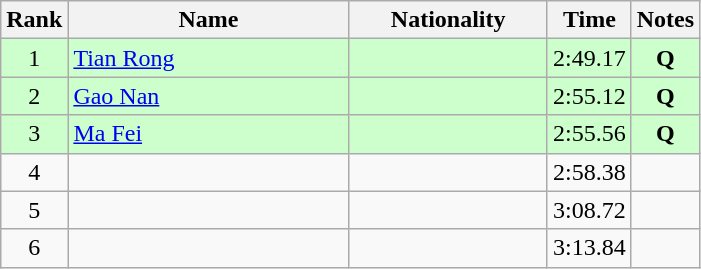<table class="wikitable sortable" style="text-align:center">
<tr>
<th>Rank</th>
<th style="width:180px">Name</th>
<th style="width:125px">Nationality</th>
<th>Time</th>
<th>Notes</th>
</tr>
<tr style="background:#cfc;">
<td>1</td>
<td style="text-align:left;"><a href='#'>Tian Rong</a></td>
<td style="text-align:left;"></td>
<td>2:49.17</td>
<td><strong>Q</strong></td>
</tr>
<tr style="background:#cfc;">
<td>2</td>
<td style="text-align:left;"><a href='#'>Gao Nan</a></td>
<td style="text-align:left;"></td>
<td>2:55.12</td>
<td><strong>Q</strong></td>
</tr>
<tr style="background:#cfc;">
<td>3</td>
<td style="text-align:left;"><a href='#'>Ma Fei</a></td>
<td style="text-align:left;"></td>
<td>2:55.56</td>
<td><strong>Q</strong></td>
</tr>
<tr>
<td>4</td>
<td style="text-align:left;"></td>
<td style="text-align:left;"></td>
<td>2:58.38</td>
<td></td>
</tr>
<tr>
<td>5</td>
<td style="text-align:left;"></td>
<td style="text-align:left;"></td>
<td>3:08.72</td>
<td></td>
</tr>
<tr>
<td>6</td>
<td style="text-align:left;"></td>
<td style="text-align:left;"></td>
<td>3:13.84</td>
<td></td>
</tr>
</table>
